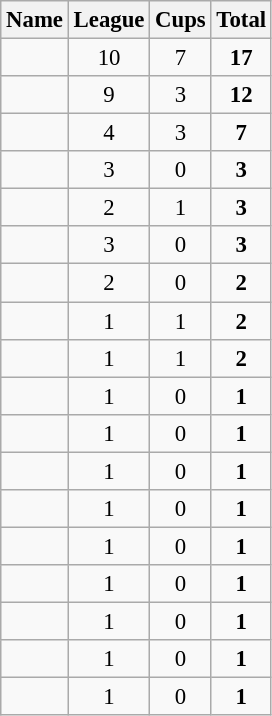<table class="wikitable sortable" style="text-align:center; font-size:95%">
<tr>
<th>Name</th>
<th>League</th>
<th>Cups</th>
<th>Total</th>
</tr>
<tr>
<td></td>
<td>10</td>
<td>7</td>
<td> <strong>17</strong></td>
</tr>
<tr>
<td></td>
<td>9</td>
<td>3</td>
<td> <strong>12</strong></td>
</tr>
<tr>
<td></td>
<td>4</td>
<td>3</td>
<td> <strong>7</strong></td>
</tr>
<tr>
<td></td>
<td>3</td>
<td>0</td>
<td> <strong>3</strong></td>
</tr>
<tr>
<td></td>
<td>2</td>
<td>1</td>
<td> <strong>3</strong></td>
</tr>
<tr>
<td><em></em></td>
<td>3</td>
<td>0</td>
<td> <strong>3</strong></td>
</tr>
<tr>
<td></td>
<td>2</td>
<td>0</td>
<td> <strong>2</strong></td>
</tr>
<tr>
<td></td>
<td>1</td>
<td>1</td>
<td> <strong>2</strong></td>
</tr>
<tr>
<td></td>
<td>1</td>
<td>1</td>
<td> <strong>2</strong></td>
</tr>
<tr>
<td></td>
<td>1</td>
<td>0</td>
<td> <strong>1</strong></td>
</tr>
<tr>
<td></td>
<td>1</td>
<td>0</td>
<td> <strong>1</strong></td>
</tr>
<tr>
<td></td>
<td>1</td>
<td>0</td>
<td> <strong>1</strong></td>
</tr>
<tr>
<td></td>
<td>1</td>
<td>0</td>
<td> <strong>1</strong></td>
</tr>
<tr>
<td></td>
<td>1</td>
<td>0</td>
<td> <strong>1</strong></td>
</tr>
<tr>
<td></td>
<td>1</td>
<td>0</td>
<td> <strong>1</strong></td>
</tr>
<tr>
<td></td>
<td>1</td>
<td>0</td>
<td> <strong>1</strong></td>
</tr>
<tr>
<td></td>
<td>1</td>
<td>0</td>
<td> <strong>1</strong></td>
</tr>
<tr>
<td></td>
<td>1</td>
<td>0</td>
<td> <strong>1</strong></td>
</tr>
</table>
